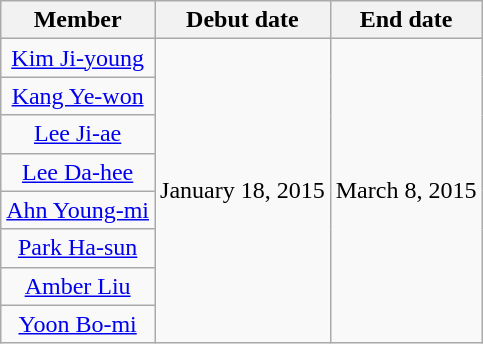<table class="wikitable" style="text-align:center;">
<tr>
<th>Member</th>
<th>Debut date</th>
<th>End date</th>
</tr>
<tr>
<td><a href='#'>Kim Ji-young</a></td>
<td rowspan=8>January 18, 2015</td>
<td rowspan=8>March 8, 2015</td>
</tr>
<tr>
<td><a href='#'>Kang Ye-won</a></td>
</tr>
<tr>
<td><a href='#'>Lee Ji-ae</a></td>
</tr>
<tr>
<td><a href='#'>Lee Da-hee</a></td>
</tr>
<tr>
<td><a href='#'>Ahn Young-mi</a></td>
</tr>
<tr>
<td><a href='#'>Park Ha-sun</a></td>
</tr>
<tr>
<td><a href='#'>Amber Liu</a></td>
</tr>
<tr>
<td><a href='#'>Yoon Bo-mi</a></td>
</tr>
</table>
